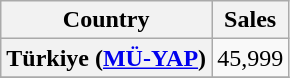<table class="wikitable plainrowheaders">
<tr>
<th scope="col">Country</th>
<th scope="col">Sales</th>
</tr>
<tr>
<th scope="row">Türkiye (<a href='#'>MÜ-YAP</a>)</th>
<td>45,999</td>
</tr>
<tr>
</tr>
</table>
